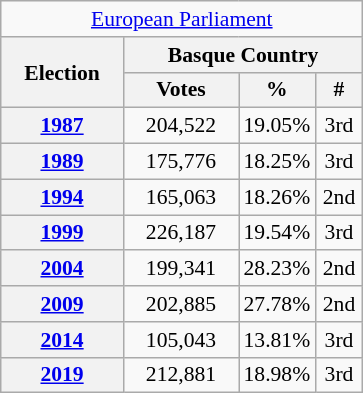<table class="wikitable" style="font-size:90%; text-align:center;">
<tr>
<td colspan="4" align="center"><a href='#'>European Parliament</a></td>
</tr>
<tr>
<th rowspan="2" width="75">Election</th>
<th colspan="3">Basque Country</th>
</tr>
<tr>
<th width="70">Votes</th>
<th width="35">%</th>
<th width="25">#</th>
</tr>
<tr>
<th><a href='#'>1987</a></th>
<td>204,522</td>
<td>19.05%</td>
<td>3rd</td>
</tr>
<tr>
<th><a href='#'>1989</a></th>
<td>175,776</td>
<td>18.25%</td>
<td>3rd</td>
</tr>
<tr>
<th><a href='#'>1994</a></th>
<td>165,063</td>
<td>18.26%</td>
<td>2nd</td>
</tr>
<tr>
<th><a href='#'>1999</a></th>
<td>226,187</td>
<td>19.54%</td>
<td>3rd</td>
</tr>
<tr>
<th><a href='#'>2004</a></th>
<td>199,341</td>
<td>28.23%</td>
<td>2nd</td>
</tr>
<tr>
<th><a href='#'>2009</a></th>
<td>202,885</td>
<td>27.78%</td>
<td>2nd</td>
</tr>
<tr>
<th><a href='#'>2014</a></th>
<td>105,043</td>
<td>13.81%</td>
<td>3rd</td>
</tr>
<tr>
<th><a href='#'>2019</a></th>
<td>212,881</td>
<td>18.98%</td>
<td>3rd</td>
</tr>
</table>
